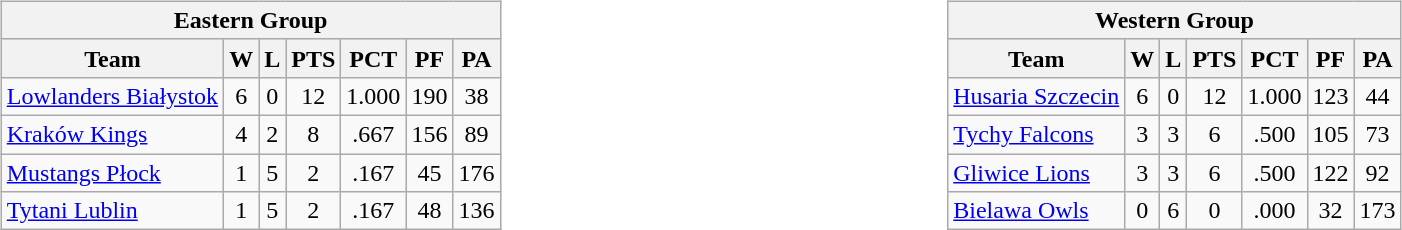<table width=100%>
<tr>
<td width=50% valign=top><br><table class="wikitable" border="1">
<tr style="background:#efefef;">
<th colspan=7>Eastern Group</th>
</tr>
<tr style="background:#efefef;">
<th>Team</th>
<th>W</th>
<th>L</th>
<th>PTS</th>
<th>PCT</th>
<th>PF</th>
<th>PA</th>
</tr>
<tr style="text-align:center;">
<td align="left"><a href='#'>Lowlanders Białystok</a></td>
<td>6</td>
<td>0</td>
<td>12</td>
<td>1.000</td>
<td>190</td>
<td>38</td>
</tr>
<tr style="text-align:center;">
<td align="left"><a href='#'>Kraków Kings</a></td>
<td>4</td>
<td>2</td>
<td>8</td>
<td>.667</td>
<td>156</td>
<td>89</td>
</tr>
<tr style="text-align:center;">
<td align="left"><a href='#'>Mustangs Płock</a></td>
<td>1</td>
<td>5</td>
<td>2</td>
<td>.167</td>
<td>45</td>
<td>176</td>
</tr>
<tr style="text-align:center;">
<td align="left"><a href='#'>Tytani Lublin</a></td>
<td>1</td>
<td>5</td>
<td>2</td>
<td>.167</td>
<td>48</td>
<td>136</td>
</tr>
</table>
</td>
<td width=50% valign=top><br><table class="wikitable" border="1">
<tr style="background:#efefef;">
<th colspan=7>Western Group</th>
</tr>
<tr style="background:#efefef;">
<th>Team</th>
<th>W</th>
<th>L</th>
<th>PTS</th>
<th>PCT</th>
<th>PF</th>
<th>PA</th>
</tr>
<tr style="text-align:center;">
<td align="left"><a href='#'>Husaria Szczecin</a></td>
<td>6</td>
<td>0</td>
<td>12</td>
<td>1.000</td>
<td>123</td>
<td>44</td>
</tr>
<tr style="text-align:center;">
<td align="left"><a href='#'>Tychy Falcons</a></td>
<td>3</td>
<td>3</td>
<td>6</td>
<td>.500</td>
<td>105</td>
<td>73</td>
</tr>
<tr style="text-align:center;">
<td align="left"><a href='#'>Gliwice Lions</a></td>
<td>3</td>
<td>3</td>
<td>6</td>
<td>.500</td>
<td>122</td>
<td>92</td>
</tr>
<tr style="text-align:center;">
<td align="left"><a href='#'>Bielawa Owls</a></td>
<td>0</td>
<td>6</td>
<td>0</td>
<td>.000</td>
<td>32</td>
<td>173</td>
</tr>
</table>
</td>
</tr>
</table>
